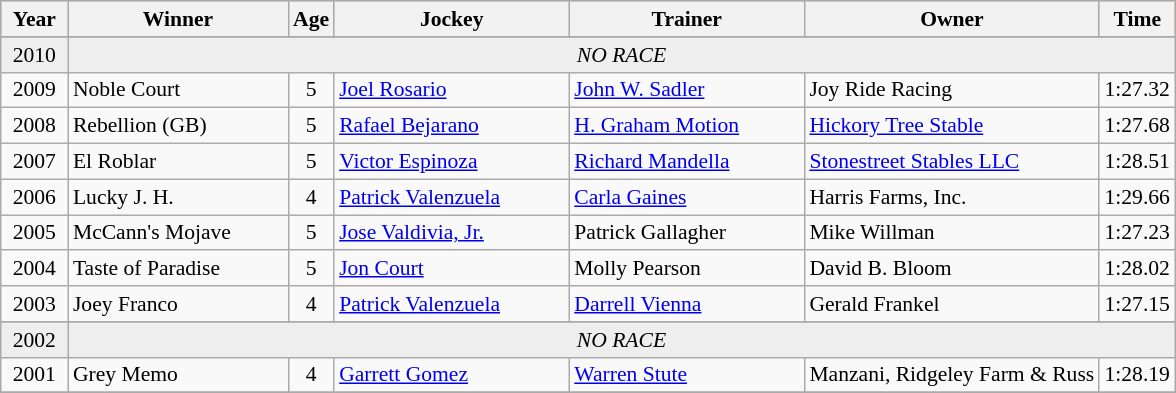<table class="wikitable sortable" style="font-size:90%">
<tr bgcolor="#DACAA5" align="center">
<th style="width:38px">Year<br></th>
<th style="width:140px">Winner<br></th>
<th>Age<br></th>
<th style="width:150px">Jockey<br></th>
<th style="width:150px">Trainer<br></th>
<th style="width:190px">Owner<br></th>
<th>Time</th>
</tr>
<tr>
</tr>
<tr style="background:#eee;">
<td align=center>2010</td>
<td colspan="6" style="text-align:center;"><em>NO RACE</em></td>
</tr>
<tr>
<td align=center>2009</td>
<td>Noble Court</td>
<td align=center>5</td>
<td><a href='#'>Joel Rosario</a></td>
<td><a href='#'>John W. Sadler</a></td>
<td>Joy Ride Racing</td>
<td align=center>1:27.32</td>
</tr>
<tr>
<td align=center>2008</td>
<td>Rebellion (GB)</td>
<td align=center>5</td>
<td><a href='#'>Rafael Bejarano</a></td>
<td><a href='#'>H. Graham Motion</a></td>
<td><a href='#'>Hickory Tree Stable</a></td>
<td align=center>1:27.68</td>
</tr>
<tr>
<td align=center>2007</td>
<td>El Roblar</td>
<td align=center>5</td>
<td><a href='#'>Victor Espinoza</a></td>
<td><a href='#'>Richard Mandella</a></td>
<td><a href='#'>Stonestreet Stables LLC</a></td>
<td align=center>1:28.51</td>
</tr>
<tr>
<td align=center>2006</td>
<td>Lucky J. H.</td>
<td align=center>4</td>
<td><a href='#'>Patrick Valenzuela</a></td>
<td><a href='#'>Carla Gaines</a></td>
<td>Harris Farms, Inc.</td>
<td align=center>1:29.66</td>
</tr>
<tr>
<td align=center>2005</td>
<td>McCann's Mojave</td>
<td align=center>5</td>
<td><a href='#'>Jose Valdivia, Jr.</a></td>
<td>Patrick Gallagher</td>
<td>Mike Willman</td>
<td align=center>1:27.23</td>
</tr>
<tr>
<td align=center>2004</td>
<td>Taste of Paradise</td>
<td align=center>5</td>
<td><a href='#'>Jon Court</a></td>
<td>Molly Pearson</td>
<td>David B. Bloom</td>
<td align=center>1:28.02</td>
</tr>
<tr>
<td align=center>2003</td>
<td>Joey Franco</td>
<td align=center>4</td>
<td><a href='#'>Patrick Valenzuela</a></td>
<td><a href='#'>Darrell Vienna</a></td>
<td>Gerald Frankel</td>
<td align=center>1:27.15</td>
</tr>
<tr>
</tr>
<tr style="background:#eee;">
<td align=center>2002</td>
<td colspan="6" style="text-align:center;"><em>NO RACE</em></td>
</tr>
<tr>
<td align=center>2001</td>
<td>Grey Memo</td>
<td align=center>4</td>
<td><a href='#'>Garrett Gomez</a></td>
<td><a href='#'>Warren Stute</a></td>
<td>Manzani, Ridgeley Farm & Russ</td>
<td align=center>1:28.19</td>
</tr>
<tr>
</tr>
</table>
